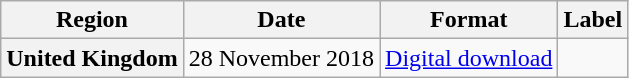<table class="wikitable plainrowheaders" style="text-align:center;">
<tr>
<th>Region</th>
<th>Date</th>
<th>Format</th>
<th>Label</th>
</tr>
<tr>
<th scope="row">United Kingdom</th>
<td>28 November 2018</td>
<td><a href='#'>Digital download</a></td>
<td></td>
</tr>
</table>
